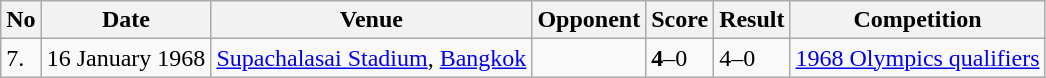<table class="wikitable" style="font-size:100%;">
<tr>
<th>No</th>
<th>Date</th>
<th>Venue</th>
<th>Opponent</th>
<th>Score</th>
<th>Result</th>
<th>Competition</th>
</tr>
<tr>
<td>7.</td>
<td>16 January 1968</td>
<td><a href='#'>Supachalasai Stadium</a>, <a href='#'>Bangkok</a></td>
<td></td>
<td><strong>4</strong>–0</td>
<td>4–0</td>
<td><a href='#'>1968 Olympics qualifiers</a></td>
</tr>
</table>
